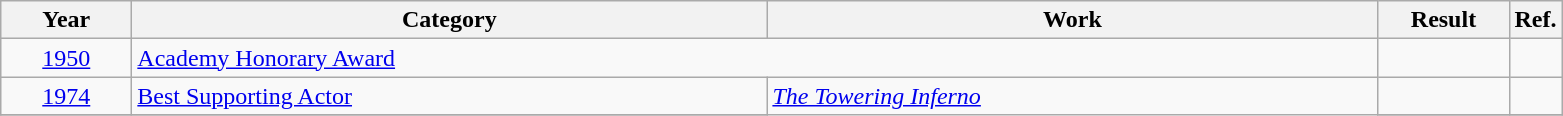<table class=wikitable>
<tr>
<th scope="col" style="width:5em;">Year</th>
<th scope="col" style="width:26em;">Category</th>
<th scope="col" style="width:25em;">Work</th>
<th scope="col" style="width:5em;">Result</th>
<th>Ref.</th>
</tr>
<tr>
<td style="text-align:center;"><a href='#'>1950</a></td>
<td colspan=2><a href='#'>Academy Honorary Award</a></td>
<td></td>
<td align="center"></td>
</tr>
<tr>
<td style="text-align:center;"><a href='#'>1974</a></td>
<td><a href='#'>Best Supporting Actor</a></td>
<td rowspan="2"><em><a href='#'>The Towering Inferno</a></em></td>
<td></td>
<td align="center"></td>
</tr>
<tr>
</tr>
</table>
